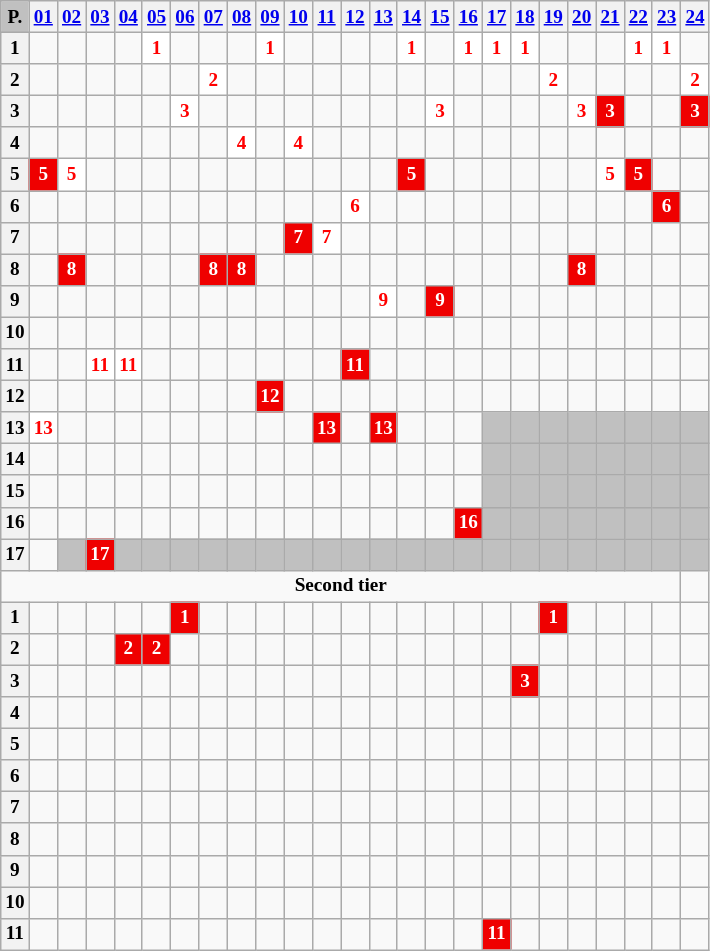<table class="wikitable" style="text-align: center; font-size:80%">
<tr>
<th style="background:#c0c0c0">P.</th>
<th><a href='#'>01</a></th>
<th><a href='#'>02</a></th>
<th><a href='#'>03</a></th>
<th><a href='#'>04</a></th>
<th><a href='#'>05</a></th>
<th><a href='#'>06</a></th>
<th><a href='#'>07</a></th>
<th><a href='#'>08</a></th>
<th><a href='#'>09</a></th>
<th><a href='#'>10</a></th>
<th><a href='#'>11</a></th>
<th><a href='#'>12</a></th>
<th><a href='#'>13</a></th>
<th><a href='#'>14</a></th>
<th><a href='#'>15</a></th>
<th><a href='#'>16</a></th>
<th><a href='#'>17</a></th>
<th><a href='#'>18</a></th>
<th><a href='#'>19</a></th>
<th><a href='#'>20</a></th>
<th><a href='#'>21</a></th>
<th><a href='#'>22</a></th>
<th><a href='#'>23</a></th>
<th><a href='#'>24</a></th>
</tr>
<tr>
<th>1</th>
<td></td>
<td></td>
<td></td>
<td></td>
<td style="background-color:white;color:red;"><strong>1</strong></td>
<td></td>
<td></td>
<td></td>
<td style="background-color:white;color:red;"><strong>1</strong></td>
<td></td>
<td></td>
<td></td>
<td></td>
<td style="background-color:white;color:red;"><strong>1</strong></td>
<td></td>
<td style="background-color:white;color:red;"><strong>1</strong></td>
<td style="background-color:white;color:red;"><strong>1</strong></td>
<td style="background-color:white;color:red;"><strong>1</strong></td>
<td></td>
<td></td>
<td></td>
<td style="background-color:white;color:red;"><strong>1</strong></td>
<td style="background-color:white;color:red;"><strong>1</strong></td>
<td></td>
</tr>
<tr>
<th>2</th>
<td></td>
<td></td>
<td></td>
<td></td>
<td></td>
<td></td>
<td style="background-color:white;color:red;"><strong>2</strong></td>
<td></td>
<td></td>
<td></td>
<td></td>
<td></td>
<td></td>
<td></td>
<td></td>
<td></td>
<td></td>
<td></td>
<td style="background-color:white;color:red;"><strong>2</strong></td>
<td></td>
<td></td>
<td></td>
<td></td>
<td style="background-color:white;color:red;"><strong>2</strong></td>
</tr>
<tr>
<th>3</th>
<td></td>
<td></td>
<td></td>
<td></td>
<td></td>
<td style="background-color:white;color:red;"><strong>3</strong></td>
<td></td>
<td></td>
<td></td>
<td></td>
<td></td>
<td></td>
<td></td>
<td></td>
<td style="background-color:white;color:red;"><strong>3</strong></td>
<td></td>
<td></td>
<td></td>
<td></td>
<td style="background-color:white;color:red;"><strong>3</strong></td>
<td style="background-color:#ef0000;color:#ffffff;"><strong>3</strong></td>
<td></td>
<td></td>
<td style="background-color:#ef0000;color:#ffffff;"><strong>3</strong></td>
</tr>
<tr>
<th>4</th>
<td></td>
<td></td>
<td></td>
<td></td>
<td></td>
<td></td>
<td></td>
<td style="background-color:white;color:red;"><strong>4</strong></td>
<td></td>
<td style="background-color:white;color:red;"><strong>4</strong></td>
<td></td>
<td></td>
<td></td>
<td></td>
<td></td>
<td></td>
<td></td>
<td></td>
<td></td>
<td></td>
<td></td>
<td></td>
<td></td>
<td></td>
</tr>
<tr>
<th>5</th>
<td style="background-color:#ef0000;color:#ffffff;"><strong>5</strong></td>
<td style="background-color:white;color:red;"><strong>5</strong></td>
<td></td>
<td></td>
<td></td>
<td></td>
<td></td>
<td></td>
<td></td>
<td></td>
<td></td>
<td></td>
<td></td>
<td style="background-color:#ef0000;color:#ffffff;"><strong>5</strong></td>
<td></td>
<td></td>
<td></td>
<td></td>
<td></td>
<td></td>
<td style="background-color:white;color:red;"><strong>5</strong></td>
<td style="background-color:#ef0000;color:#ffffff;"><strong>5</strong></td>
<td></td>
<td></td>
</tr>
<tr>
<th>6</th>
<td></td>
<td></td>
<td></td>
<td></td>
<td></td>
<td></td>
<td></td>
<td></td>
<td></td>
<td></td>
<td></td>
<td style="background-color:white;color:red;"><strong>6</strong></td>
<td></td>
<td></td>
<td></td>
<td></td>
<td></td>
<td></td>
<td></td>
<td></td>
<td></td>
<td></td>
<td style="background-color:#ef0000;color:#ffffff;"><strong>6</strong></td>
<td></td>
</tr>
<tr>
<th>7</th>
<td></td>
<td></td>
<td></td>
<td></td>
<td></td>
<td></td>
<td></td>
<td></td>
<td></td>
<td style="background-color:#ef0000;color:#ffffff;"><strong>7</strong></td>
<td style="background-color:white;color:red;"><strong>7</strong></td>
<td></td>
<td></td>
<td></td>
<td></td>
<td></td>
<td></td>
<td></td>
<td></td>
<td></td>
<td></td>
<td></td>
<td></td>
<td></td>
</tr>
<tr>
<th>8</th>
<td></td>
<td style="background-color:#ef0000;color:#ffffff;"><strong>8</strong></td>
<td></td>
<td></td>
<td></td>
<td></td>
<td style="background-color:#ef0000;color:#ffffff;"><strong>8</strong></td>
<td style="background-color:#ef0000;color:#ffffff;"><strong>8</strong></td>
<td></td>
<td></td>
<td></td>
<td></td>
<td></td>
<td></td>
<td></td>
<td></td>
<td></td>
<td></td>
<td></td>
<td style="background-color:#ef0000;color:#ffffff;"><strong>8</strong></td>
<td></td>
<td></td>
<td></td>
<td></td>
</tr>
<tr>
<th>9</th>
<td></td>
<td></td>
<td></td>
<td></td>
<td></td>
<td></td>
<td></td>
<td></td>
<td></td>
<td></td>
<td></td>
<td></td>
<td style="background-color:white;color:red;"><strong>9</strong></td>
<td></td>
<td style="background-color:#ef0000;color:#ffffff;"><strong>9</strong></td>
<td></td>
<td></td>
<td></td>
<td></td>
<td></td>
<td></td>
<td></td>
<td></td>
<td></td>
</tr>
<tr>
<th>10</th>
<td></td>
<td></td>
<td></td>
<td></td>
<td></td>
<td></td>
<td></td>
<td></td>
<td></td>
<td></td>
<td></td>
<td></td>
<td></td>
<td></td>
<td></td>
<td></td>
<td></td>
<td></td>
<td></td>
<td></td>
<td></td>
<td></td>
<td></td>
<td></td>
</tr>
<tr>
<th>11</th>
<td></td>
<td></td>
<td style="background-color:white;color:red;"><strong>11</strong></td>
<td style="background-color:white;color:red;"><strong>11</strong></td>
<td></td>
<td></td>
<td></td>
<td></td>
<td></td>
<td></td>
<td></td>
<td style="background-color:#ef0000;color:#ffffff;"><strong>11</strong></td>
<td></td>
<td></td>
<td></td>
<td></td>
<td></td>
<td></td>
<td></td>
<td></td>
<td></td>
<td></td>
<td></td>
<td></td>
</tr>
<tr>
<th>12</th>
<td></td>
<td></td>
<td></td>
<td></td>
<td></td>
<td></td>
<td></td>
<td></td>
<td style="background-color:#ef0000;color:#ffffff;"><strong>12</strong></td>
<td></td>
<td></td>
<td></td>
<td></td>
<td></td>
<td></td>
<td></td>
<td></td>
<td></td>
<td></td>
<td></td>
<td></td>
<td></td>
<td></td>
<td></td>
</tr>
<tr>
<th>13</th>
<td style="background-color:white;color:red;"><strong>13</strong></td>
<td></td>
<td></td>
<td></td>
<td></td>
<td></td>
<td></td>
<td></td>
<td></td>
<td></td>
<td style="background-color:#ef0000;color:#ffffff;"><strong>13</strong></td>
<td></td>
<td style="background-color:#ef0000;color:#ffffff;"><strong>13</strong></td>
<td></td>
<td></td>
<td></td>
<td style="background:#c0c0c0"></td>
<td style="background:#c0c0c0"></td>
<td style="background:#c0c0c0"></td>
<td style="background:#c0c0c0"></td>
<td style="background:#c0c0c0"></td>
<td style="background:#c0c0c0"></td>
<td style="background:#c0c0c0"></td>
<td style="background:#c0c0c0"></td>
</tr>
<tr>
<th>14</th>
<td></td>
<td></td>
<td></td>
<td></td>
<td></td>
<td></td>
<td></td>
<td></td>
<td></td>
<td></td>
<td></td>
<td></td>
<td></td>
<td></td>
<td></td>
<td></td>
<td style="background:#c0c0c0"></td>
<td style="background:#c0c0c0"></td>
<td style="background:#c0c0c0"></td>
<td style="background:#c0c0c0"></td>
<td style="background:#c0c0c0"></td>
<td style="background:#c0c0c0"></td>
<td style="background:#c0c0c0"></td>
<td style="background:#c0c0c0"></td>
</tr>
<tr>
<th>15</th>
<td></td>
<td></td>
<td></td>
<td></td>
<td></td>
<td></td>
<td></td>
<td></td>
<td></td>
<td></td>
<td></td>
<td></td>
<td></td>
<td></td>
<td></td>
<td></td>
<td style="background:#c0c0c0"></td>
<td style="background:#c0c0c0"></td>
<td style="background:#c0c0c0"></td>
<td style="background:#c0c0c0"></td>
<td style="background:#c0c0c0"></td>
<td style="background:#c0c0c0"></td>
<td style="background:#c0c0c0"></td>
<td style="background:#c0c0c0"></td>
</tr>
<tr>
<th>16</th>
<td></td>
<td></td>
<td></td>
<td></td>
<td></td>
<td></td>
<td></td>
<td></td>
<td></td>
<td></td>
<td></td>
<td></td>
<td></td>
<td></td>
<td></td>
<td style="background-color:#ef0000;color:#ffffff;"><strong>16</strong></td>
<td style="background:#c0c0c0"></td>
<td style="background:#c0c0c0"></td>
<td style="background:#c0c0c0"></td>
<td style="background:#c0c0c0"></td>
<td style="background:#c0c0c0"></td>
<td style="background:#c0c0c0"></td>
<td style="background:#c0c0c0"></td>
<td style="background:#c0c0c0"></td>
</tr>
<tr>
<th>17</th>
<td></td>
<td style="background:#c0c0c0"></td>
<td style="background-color:#ef0000;color:#ffffff;"><strong>17</strong></td>
<td style="background:#c0c0c0"></td>
<td style="background:#c0c0c0"></td>
<td style="background:#c0c0c0"></td>
<td style="background:#c0c0c0"></td>
<td style="background:#c0c0c0"></td>
<td style="background:#c0c0c0"></td>
<td style="background:#c0c0c0"></td>
<td style="background:#c0c0c0"></td>
<td style="background:#c0c0c0"></td>
<td style="background:#c0c0c0"></td>
<td style="background:#c0c0c0"></td>
<td style="background:#c0c0c0"></td>
<td style="background:#c0c0c0"></td>
<td style="background:#c0c0c0"></td>
<td style="background:#c0c0c0"></td>
<td style="background:#c0c0c0"></td>
<td style="background:#c0c0c0"></td>
<td style="background:#c0c0c0"></td>
<td style="background:#c0c0c0"></td>
<td style="background:#c0c0c0"></td>
<td style="background:#c0c0c0"></td>
</tr>
<tr>
<td colspan="24"><strong>Second tier</strong></td>
</tr>
<tr>
<th>1</th>
<td></td>
<td></td>
<td></td>
<td></td>
<td></td>
<td style="background-color:#ef0000;color:#ffffff;"><strong>1</strong></td>
<td></td>
<td></td>
<td></td>
<td></td>
<td></td>
<td></td>
<td></td>
<td></td>
<td></td>
<td></td>
<td></td>
<td></td>
<td style="background-color:#ef0000;color:#ffffff;"><strong>1</strong></td>
<td></td>
<td></td>
<td></td>
<td></td>
<td></td>
</tr>
<tr>
<th>2</th>
<td></td>
<td></td>
<td></td>
<td style="background-color:#ef0000;color:#ffffff;"><strong>2</strong></td>
<td style="background-color:#ef0000;color:#ffffff;"><strong>2</strong></td>
<td></td>
<td></td>
<td></td>
<td></td>
<td></td>
<td></td>
<td></td>
<td></td>
<td></td>
<td></td>
<td></td>
<td></td>
<td></td>
<td></td>
<td></td>
<td></td>
<td></td>
<td></td>
<td></td>
</tr>
<tr>
<th>3</th>
<td></td>
<td></td>
<td></td>
<td></td>
<td></td>
<td></td>
<td></td>
<td></td>
<td></td>
<td></td>
<td></td>
<td></td>
<td></td>
<td></td>
<td></td>
<td></td>
<td></td>
<td style="background-color:#ef0000;color:#ffffff;"><strong>3</strong></td>
<td></td>
<td></td>
<td></td>
<td></td>
<td></td>
<td></td>
</tr>
<tr>
<th>4</th>
<td></td>
<td></td>
<td></td>
<td></td>
<td></td>
<td></td>
<td></td>
<td></td>
<td></td>
<td></td>
<td></td>
<td></td>
<td></td>
<td></td>
<td></td>
<td></td>
<td></td>
<td></td>
<td></td>
<td></td>
<td></td>
<td></td>
<td></td>
<td></td>
</tr>
<tr>
<th>5</th>
<td></td>
<td></td>
<td></td>
<td></td>
<td></td>
<td></td>
<td></td>
<td></td>
<td></td>
<td></td>
<td></td>
<td></td>
<td></td>
<td></td>
<td></td>
<td></td>
<td></td>
<td></td>
<td></td>
<td></td>
<td></td>
<td></td>
<td></td>
<td></td>
</tr>
<tr>
<th>6</th>
<td></td>
<td></td>
<td></td>
<td></td>
<td></td>
<td></td>
<td></td>
<td></td>
<td></td>
<td></td>
<td></td>
<td></td>
<td></td>
<td></td>
<td></td>
<td></td>
<td></td>
<td></td>
<td></td>
<td></td>
<td></td>
<td></td>
<td></td>
<td></td>
</tr>
<tr>
<th>7</th>
<td></td>
<td></td>
<td></td>
<td></td>
<td></td>
<td></td>
<td></td>
<td></td>
<td></td>
<td></td>
<td></td>
<td></td>
<td></td>
<td></td>
<td></td>
<td></td>
<td></td>
<td></td>
<td></td>
<td></td>
<td></td>
<td></td>
<td></td>
<td></td>
</tr>
<tr>
<th>8</th>
<td></td>
<td></td>
<td></td>
<td></td>
<td></td>
<td></td>
<td></td>
<td></td>
<td></td>
<td></td>
<td></td>
<td></td>
<td></td>
<td></td>
<td></td>
<td></td>
<td></td>
<td></td>
<td></td>
<td></td>
<td></td>
<td></td>
<td></td>
<td></td>
</tr>
<tr>
<th>9</th>
<td></td>
<td></td>
<td></td>
<td></td>
<td></td>
<td></td>
<td></td>
<td></td>
<td></td>
<td></td>
<td></td>
<td></td>
<td></td>
<td></td>
<td></td>
<td></td>
<td></td>
<td></td>
<td></td>
<td></td>
<td></td>
<td></td>
<td></td>
<td></td>
</tr>
<tr>
<th>10</th>
<td></td>
<td></td>
<td></td>
<td></td>
<td></td>
<td></td>
<td></td>
<td></td>
<td></td>
<td></td>
<td></td>
<td></td>
<td></td>
<td></td>
<td></td>
<td></td>
<td></td>
<td></td>
<td></td>
<td></td>
<td></td>
<td></td>
<td></td>
<td></td>
</tr>
<tr>
<th>11</th>
<td></td>
<td></td>
<td></td>
<td></td>
<td></td>
<td></td>
<td></td>
<td></td>
<td></td>
<td></td>
<td></td>
<td></td>
<td></td>
<td></td>
<td></td>
<td></td>
<td style="background-color:#ef0000;color:#ffffff;"><strong>11</strong></td>
<td></td>
<td></td>
<td></td>
<td></td>
<td></td>
<td></td>
<td></td>
</tr>
</table>
